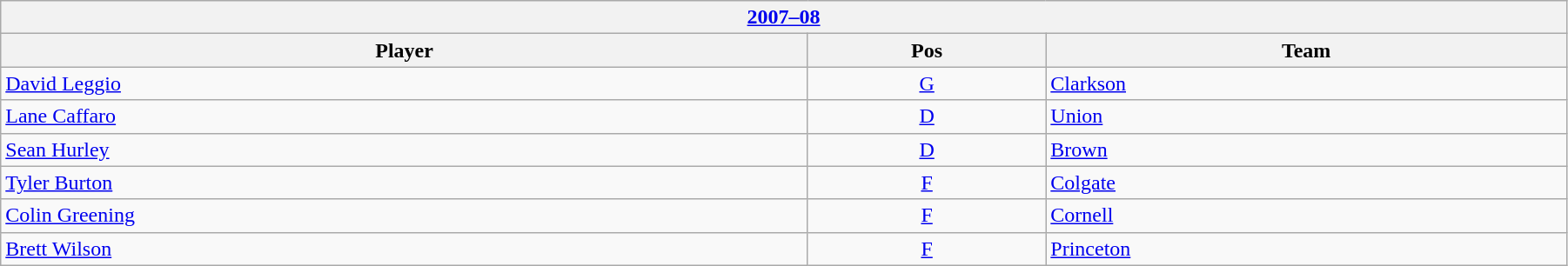<table class="wikitable" width=95%>
<tr>
<th colspan=3><a href='#'>2007–08</a></th>
</tr>
<tr>
<th>Player</th>
<th>Pos</th>
<th>Team</th>
</tr>
<tr>
<td><a href='#'>David Leggio</a></td>
<td align=center><a href='#'>G</a></td>
<td><a href='#'>Clarkson</a></td>
</tr>
<tr>
<td><a href='#'>Lane Caffaro</a></td>
<td align=center><a href='#'>D</a></td>
<td><a href='#'>Union</a></td>
</tr>
<tr>
<td><a href='#'>Sean Hurley</a></td>
<td align=center><a href='#'>D</a></td>
<td><a href='#'>Brown</a></td>
</tr>
<tr>
<td><a href='#'>Tyler Burton</a></td>
<td align=center><a href='#'>F</a></td>
<td><a href='#'>Colgate</a></td>
</tr>
<tr>
<td><a href='#'>Colin Greening</a></td>
<td align=center><a href='#'>F</a></td>
<td><a href='#'>Cornell</a></td>
</tr>
<tr>
<td><a href='#'>Brett Wilson</a></td>
<td align=center><a href='#'>F</a></td>
<td><a href='#'>Princeton</a></td>
</tr>
</table>
